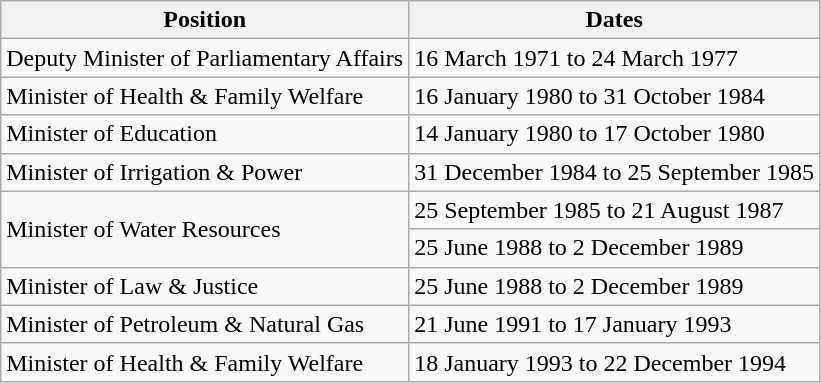<table class="wikitable">
<tr>
<th>Position</th>
<th>Dates</th>
</tr>
<tr>
<td>Deputy Minister of Parliamentary Affairs</td>
<td>16 March 1971 to 24 March 1977</td>
</tr>
<tr>
<td>Minister of Health & Family Welfare</td>
<td>16 January 1980 to 31 October 1984</td>
</tr>
<tr>
<td>Minister of Education</td>
<td>14 January 1980 to 17 October 1980</td>
</tr>
<tr>
<td>Minister of Irrigation & Power</td>
<td>31 December 1984 to 25 September 1985</td>
</tr>
<tr>
<td rowspan="2">Minister of Water Resources</td>
<td>25 September 1985 to 21 August 1987</td>
</tr>
<tr>
<td>25 June 1988 to 2 December 1989</td>
</tr>
<tr>
<td>Minister of Law & Justice</td>
<td>25 June 1988 to 2 December 1989</td>
</tr>
<tr>
<td>Minister of Petroleum & Natural Gas</td>
<td>21 June 1991 to 17 January 1993</td>
</tr>
<tr>
<td>Minister of Health & Family Welfare</td>
<td>18 January 1993 to 22 December 1994</td>
</tr>
</table>
